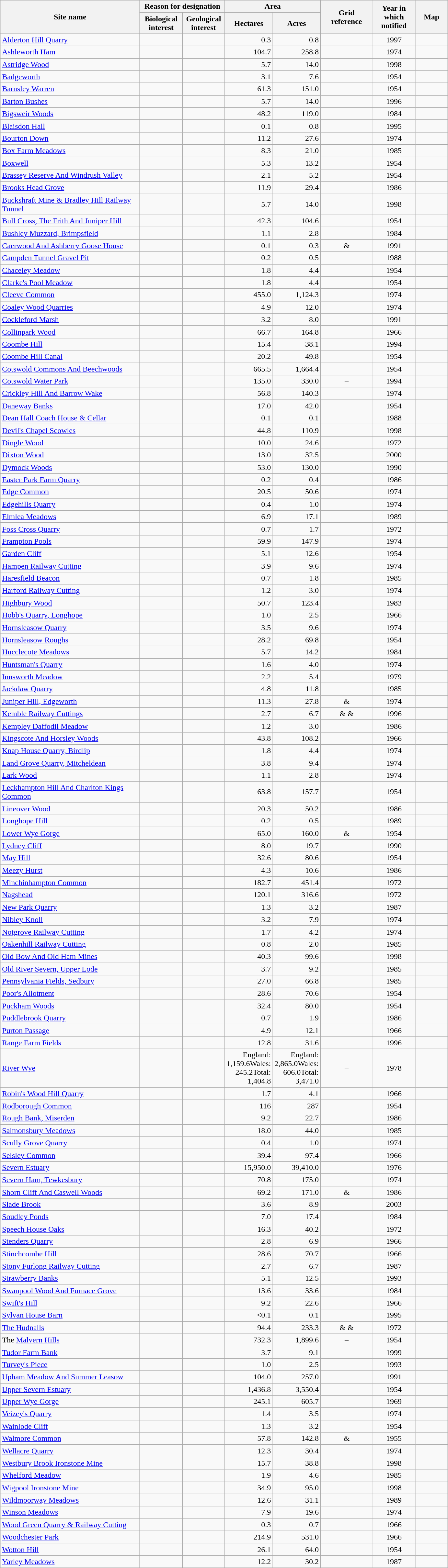<table class="wikitable">
<tr>
<th width="280" rowspan="2">Site name</th>
<th width="160" colspan="2">Reason for designation</th>
<th width="160" colspan="2">Area</th>
<th width="100" rowspan="2">Grid reference</th>
<th width="80" rowspan="2">Year in which notified</th>
<th width="60" rowspan="2">Map</th>
</tr>
<tr>
<th width="80">Biological interest</th>
<th width="80">Geological interest</th>
<th width="80">Hectares</th>
<th width="80">Acres</th>
</tr>
<tr>
<td><a href='#'>Alderton Hill Quarry</a></td>
<td></td>
<td align="center"></td>
<td align="right">0.3</td>
<td align="right">0.8</td>
<td align="center"></td>
<td align="center">1997</td>
<td></td>
</tr>
<tr>
<td><a href='#'>Ashleworth Ham</a></td>
<td align="center"></td>
<td></td>
<td align="right">104.7</td>
<td align="right">258.8</td>
<td align="center"></td>
<td align="center">1974</td>
<td></td>
</tr>
<tr>
<td><a href='#'>Astridge Wood</a></td>
<td align="center"></td>
<td></td>
<td align="right">5.7</td>
<td align="right">14.0</td>
<td align="center"></td>
<td align="center">1998</td>
<td></td>
</tr>
<tr>
<td><a href='#'>Badgeworth</a></td>
<td align="center"></td>
<td></td>
<td align="right">3.1</td>
<td align="right">7.6</td>
<td align="center"></td>
<td align="center">1954</td>
<td></td>
</tr>
<tr>
<td><a href='#'>Barnsley Warren</a></td>
<td align="center"></td>
<td></td>
<td align="right">61.3</td>
<td align="right">151.0</td>
<td align="center"></td>
<td align="center">1954</td>
<td></td>
</tr>
<tr>
<td><a href='#'>Barton Bushes</a></td>
<td align="center"></td>
<td></td>
<td align="right">5.7</td>
<td align="right">14.0</td>
<td align="center"></td>
<td align="center">1996</td>
<td></td>
</tr>
<tr>
<td><a href='#'>Bigsweir Woods</a></td>
<td align="center"></td>
<td></td>
<td align="right">48.2</td>
<td align="right">119.0</td>
<td align="center"></td>
<td align="center">1984</td>
<td></td>
</tr>
<tr>
<td><a href='#'>Blaisdon Hall</a></td>
<td align="center"></td>
<td></td>
<td align="right">0.1</td>
<td align="right">0.8</td>
<td align="center"></td>
<td align="center">1995</td>
<td></td>
</tr>
<tr>
<td><a href='#'>Bourton Down</a></td>
<td align="center"></td>
<td></td>
<td align="right">11.2</td>
<td align="right">27.6</td>
<td align="center"></td>
<td align="center">1974</td>
<td></td>
</tr>
<tr>
<td><a href='#'>Box Farm Meadows</a></td>
<td align="center"></td>
<td></td>
<td align="right">8.3</td>
<td align="right">21.0</td>
<td align="center"></td>
<td align="center">1985</td>
<td></td>
</tr>
<tr>
<td><a href='#'>Boxwell</a></td>
<td align="center"></td>
<td></td>
<td align="right">5.3</td>
<td align="right">13.2</td>
<td align="center"></td>
<td align="center">1954</td>
<td></td>
</tr>
<tr>
<td><a href='#'>Brassey Reserve And Windrush Valley</a></td>
<td align="center"></td>
<td></td>
<td align="right">2.1</td>
<td align="right">5.2</td>
<td align="center"></td>
<td align="center">1954</td>
<td></td>
</tr>
<tr>
<td><a href='#'>Brooks Head Grove</a></td>
<td align="center"></td>
<td></td>
<td align="right">11.9</td>
<td align="right">29.4</td>
<td align="center"></td>
<td align="center">1986</td>
<td></td>
</tr>
<tr>
<td><a href='#'>Buckshraft Mine & Bradley Hill Railway Tunnel</a></td>
<td align="center"></td>
<td></td>
<td align="right">5.7</td>
<td align="right">14.0</td>
<td align="center"></td>
<td align="center">1998</td>
<td></td>
</tr>
<tr>
<td><a href='#'>Bull Cross, The Frith And Juniper Hill</a></td>
<td align="center"></td>
<td align="center"></td>
<td align="right">42.3</td>
<td align="right">104.6</td>
<td align="center"></td>
<td align="center">1954</td>
<td></td>
</tr>
<tr>
<td><a href='#'>Bushley Muzzard, Brimpsfield</a></td>
<td align="center"></td>
<td></td>
<td align="right">1.1</td>
<td align="right">2.8</td>
<td align="center"></td>
<td align="center">1984</td>
<td></td>
</tr>
<tr>
<td><a href='#'>Caerwood And Ashberry Goose House</a></td>
<td align="center"></td>
<td></td>
<td align="right">0.1</td>
<td align="right">0.3</td>
<td align="center">& </td>
<td align="center">1991</td>
<td></td>
</tr>
<tr>
<td><a href='#'>Campden Tunnel Gravel Pit</a></td>
<td></td>
<td align="center"></td>
<td align="right">0.2</td>
<td align="right">0.5</td>
<td align="center"></td>
<td align="center">1988</td>
<td></td>
</tr>
<tr>
<td><a href='#'>Chaceley Meadow</a></td>
<td align="center"></td>
<td></td>
<td align="right">1.8</td>
<td align="right">4.4</td>
<td align="center"></td>
<td align="center">1954</td>
<td></td>
</tr>
<tr>
<td><a href='#'>Clarke's Pool Meadow</a></td>
<td align="center"></td>
<td></td>
<td align="right">1.8</td>
<td align="right">4.4</td>
<td align="center"></td>
<td align="center">1954</td>
<td></td>
</tr>
<tr>
<td><a href='#'>Cleeve Common</a></td>
<td align="center"></td>
<td align="center"></td>
<td align="right">455.0</td>
<td align="right">1,124.3</td>
<td align="center"></td>
<td align="center">1974</td>
<td></td>
</tr>
<tr>
<td><a href='#'>Coaley Wood Quarries</a></td>
<td></td>
<td align="center"></td>
<td align="right">4.9</td>
<td align="right">12.0</td>
<td align="center"></td>
<td align="center">1974</td>
<td></td>
</tr>
<tr>
<td><a href='#'>Cockleford Marsh</a></td>
<td align="center"></td>
<td></td>
<td align="right">3.2</td>
<td align="right">8.0</td>
<td align="center"></td>
<td align="center">1991</td>
<td></td>
</tr>
<tr>
<td><a href='#'>Collinpark Wood</a></td>
<td align="center"></td>
<td></td>
<td align="right">66.7</td>
<td align="right">164.8</td>
<td align="center"></td>
<td align="center">1966</td>
<td></td>
</tr>
<tr>
<td><a href='#'>Coombe Hill</a></td>
<td align="center"></td>
<td></td>
<td align="right">15.4</td>
<td align="right">38.1</td>
<td align="center"></td>
<td align="center">1994</td>
<td></td>
</tr>
<tr>
<td><a href='#'>Coombe Hill Canal</a></td>
<td align="center"></td>
<td></td>
<td align="right">20.2</td>
<td align="right">49.8</td>
<td align="center"></td>
<td align="center">1954</td>
<td></td>
</tr>
<tr>
<td><a href='#'>Cotswold Commons And Beechwoods</a></td>
<td align="center"></td>
<td></td>
<td align="right">665.5</td>
<td align="right">1,664.4</td>
<td align="center"></td>
<td align="center">1954</td>
<td></td>
</tr>
<tr>
<td><a href='#'>Cotswold Water Park</a></td>
<td align="center"></td>
<td></td>
<td align="right">135.0</td>
<td align="right">330.0</td>
<td align="center"> – </td>
<td align="center">1994</td>
<td></td>
</tr>
<tr>
<td><a href='#'>Crickley Hill And Barrow Wake</a></td>
<td align="center"></td>
<td align="center"></td>
<td align="right">56.8</td>
<td align="right">140.3</td>
<td align="center"></td>
<td align="center">1974</td>
<td></td>
</tr>
<tr>
<td><a href='#'>Daneway Banks</a></td>
<td align="center"></td>
<td></td>
<td align="right">17.0</td>
<td align="right">42.0</td>
<td align="center"></td>
<td align="center">1954</td>
<td></td>
</tr>
<tr>
<td><a href='#'>Dean Hall Coach House & Cellar</a></td>
<td align="center"></td>
<td></td>
<td align="right">0.1</td>
<td align="right">0.1</td>
<td align="center"></td>
<td align="center">1988</td>
<td></td>
</tr>
<tr>
<td><a href='#'>Devil's Chapel Scowles</a></td>
<td align="center"></td>
<td></td>
<td align="right">44.8</td>
<td align="right">110.9</td>
<td align="center"></td>
<td align="center">1998</td>
<td></td>
</tr>
<tr>
<td><a href='#'>Dingle Wood</a></td>
<td align="center"></td>
<td></td>
<td align="right">10.0</td>
<td align="right">24.6</td>
<td align="center"></td>
<td align="center">1972</td>
<td></td>
</tr>
<tr>
<td><a href='#'>Dixton Wood</a></td>
<td align="center"></td>
<td></td>
<td align="right">13.0</td>
<td align="right">32.5</td>
<td align="center"></td>
<td align="center">2000</td>
<td></td>
</tr>
<tr>
<td><a href='#'>Dymock Woods</a></td>
<td align="center"></td>
<td></td>
<td align="right">53.0</td>
<td align="right">130.0</td>
<td align="center"></td>
<td align="center">1990</td>
<td></td>
</tr>
<tr>
<td><a href='#'>Easter Park Farm Quarry</a></td>
<td></td>
<td align="center"></td>
<td align="right">0.2</td>
<td align="right">0.4</td>
<td align="center"></td>
<td align="center">1986</td>
<td></td>
</tr>
<tr>
<td><a href='#'>Edge Common</a></td>
<td align="center"></td>
<td></td>
<td align="right">20.5</td>
<td align="right">50.6</td>
<td align="center"></td>
<td align="center">1974</td>
<td></td>
</tr>
<tr>
<td><a href='#'>Edgehills Quarry</a></td>
<td></td>
<td align="center"></td>
<td align="right">0.4</td>
<td align="right">1.0</td>
<td align="center"></td>
<td align="center">1974</td>
<td></td>
</tr>
<tr>
<td><a href='#'>Elmlea Meadows</a></td>
<td align="center"></td>
<td></td>
<td align="right">6.9</td>
<td align="right">17.1</td>
<td align="center"></td>
<td align="center">1989</td>
<td></td>
</tr>
<tr>
<td><a href='#'>Foss Cross Quarry</a></td>
<td></td>
<td align="center"></td>
<td align="right">0.7</td>
<td align="right">1.7</td>
<td align="center"></td>
<td align="center">1972</td>
<td></td>
</tr>
<tr>
<td><a href='#'>Frampton Pools</a></td>
<td align="center"></td>
<td></td>
<td align="right">59.9</td>
<td align="right">147.9</td>
<td align="center"></td>
<td align="center">1974</td>
<td></td>
</tr>
<tr>
<td><a href='#'>Garden Cliff</a></td>
<td></td>
<td align="center"></td>
<td align="right">5.1</td>
<td align="right">12.6</td>
<td align="center"></td>
<td align="center">1954</td>
<td></td>
</tr>
<tr>
<td><a href='#'>Hampen Railway Cutting</a></td>
<td></td>
<td align="center"></td>
<td align="right">3.9</td>
<td align="right">9.6</td>
<td align="center"></td>
<td align="center">1974</td>
<td></td>
</tr>
<tr>
<td><a href='#'>Haresfield Beacon</a></td>
<td></td>
<td align="center"></td>
<td align="right">0.7</td>
<td align="right">1.8</td>
<td align="center"></td>
<td align="center">1985</td>
<td></td>
</tr>
<tr>
<td><a href='#'>Harford Railway Cutting</a></td>
<td></td>
<td align="center"></td>
<td align="right">1.2</td>
<td align="right">3.0</td>
<td align="center"></td>
<td align="center">1974</td>
<td></td>
</tr>
<tr>
<td><a href='#'>Highbury Wood</a></td>
<td align="center"></td>
<td></td>
<td align="right">50.7</td>
<td align="right">123.4</td>
<td align="center"></td>
<td align="center">1983</td>
<td></td>
</tr>
<tr>
<td><a href='#'>Hobb's Quarry, Longhope</a></td>
<td align="center"></td>
<td align="center"></td>
<td align="right">1.0</td>
<td align="right">2.5</td>
<td align="center"></td>
<td align="center">1966</td>
<td></td>
</tr>
<tr>
<td><a href='#'>Hornsleasow Quarry</a></td>
<td></td>
<td align="center"></td>
<td align="right">3.5</td>
<td align="right">9.6</td>
<td align="center"></td>
<td align="center">1974</td>
<td></td>
</tr>
<tr>
<td><a href='#'>Hornsleasow Roughs</a></td>
<td align="center"></td>
<td></td>
<td align="right">28.2</td>
<td align="right">69.8</td>
<td align="center"></td>
<td align="center">1954</td>
<td></td>
</tr>
<tr>
<td><a href='#'>Hucclecote Meadows</a></td>
<td align="center"></td>
<td></td>
<td align="right">5.7</td>
<td align="right">14.2</td>
<td align="center"></td>
<td align="center">1984</td>
<td></td>
</tr>
<tr>
<td><a href='#'>Huntsman's Quarry</a></td>
<td></td>
<td align="center"></td>
<td align="right">1.6</td>
<td align="right">4.0</td>
<td align="center"></td>
<td align="center">1974</td>
<td></td>
</tr>
<tr>
<td><a href='#'>Innsworth Meadow</a></td>
<td align="center"></td>
<td></td>
<td align="right">2.2</td>
<td align="right">5.4</td>
<td align="center"></td>
<td align="center">1979</td>
<td></td>
</tr>
<tr>
<td><a href='#'>Jackdaw Quarry</a></td>
<td></td>
<td align="center"></td>
<td align="right">4.8</td>
<td align="right">11.8</td>
<td align="center"></td>
<td align="center">1985</td>
<td></td>
</tr>
<tr>
<td><a href='#'>Juniper Hill, Edgeworth</a></td>
<td align="center"></td>
<td></td>
<td align="right">11.3</td>
<td align="right">27.8</td>
<td align="center"> & </td>
<td align="center">1974</td>
<td></td>
</tr>
<tr>
<td><a href='#'>Kemble Railway Cuttings</a></td>
<td></td>
<td align="center"></td>
<td align="right">2.7</td>
<td align="right">6.7</td>
<td align="center"> &  & </td>
<td align="center">1996</td>
<td></td>
</tr>
<tr>
<td><a href='#'>Kempley Daffodil Meadow</a></td>
<td align="center"></td>
<td></td>
<td align="right">1.2</td>
<td align="right">3.0</td>
<td align="center"></td>
<td align="center">1986</td>
<td></td>
</tr>
<tr>
<td><a href='#'>Kingscote And Horsley Woods</a></td>
<td align="center"></td>
<td></td>
<td align="right">43.8</td>
<td align="right">108.2</td>
<td align="center"></td>
<td align="center">1966</td>
<td></td>
</tr>
<tr>
<td><a href='#'>Knap House Quarry, Birdlip</a></td>
<td></td>
<td align="center"></td>
<td align="right">1.8</td>
<td align="right">4.4</td>
<td align="center"></td>
<td align="center">1974</td>
<td></td>
</tr>
<tr>
<td><a href='#'>Land Grove Quarry, Mitcheldean</a></td>
<td></td>
<td align="center"></td>
<td align="right">3.8</td>
<td align="right">9.4</td>
<td align="center"></td>
<td align="center">1974</td>
<td></td>
</tr>
<tr>
<td><a href='#'>Lark Wood</a></td>
<td align="center"></td>
<td></td>
<td align="right">1.1</td>
<td align="right">2.8</td>
<td align="center"></td>
<td align="center">1974</td>
<td></td>
</tr>
<tr>
<td><a href='#'>Leckhampton Hill And Charlton Kings Common</a></td>
<td align="center"></td>
<td align="center"></td>
<td align="right">63.8</td>
<td align="right">157.7</td>
<td align="center"></td>
<td align="center">1954</td>
<td></td>
</tr>
<tr>
<td><a href='#'>Lineover Wood</a></td>
<td align="center"></td>
<td></td>
<td align="right">20.3</td>
<td align="right">50.2</td>
<td align="center"></td>
<td align="center">1986</td>
<td></td>
</tr>
<tr>
<td><a href='#'>Longhope Hill</a></td>
<td></td>
<td align="center"></td>
<td align="right">0.2</td>
<td align="right">0.5</td>
<td align="center"></td>
<td align="center">1989</td>
<td></td>
</tr>
<tr>
<td><a href='#'>Lower Wye Gorge</a></td>
<td align="center"></td>
<td align="center"></td>
<td align="right">65.0</td>
<td align="right">160.0</td>
<td align="center"> & </td>
<td align="center">1954</td>
<td></td>
</tr>
<tr>
<td><a href='#'>Lydney Cliff</a></td>
<td></td>
<td align="center"></td>
<td align="right">8.0</td>
<td align="right">19.7</td>
<td align="center"></td>
<td align="center">1990</td>
<td></td>
</tr>
<tr>
<td><a href='#'>May Hill</a></td>
<td align="center"></td>
<td align="center"></td>
<td align="right">32.6</td>
<td align="right">80.6</td>
<td align="center"></td>
<td align="center">1954</td>
<td></td>
</tr>
<tr>
<td><a href='#'>Meezy Hurst</a></td>
<td></td>
<td align="center"></td>
<td align="right">4.3</td>
<td align="right">10.6</td>
<td align="center"></td>
<td align="center">1986</td>
<td></td>
</tr>
<tr>
<td><a href='#'>Minchinhampton Common</a></td>
<td align="center"></td>
<td align="center"></td>
<td align="right">182.7</td>
<td align="right">451.4</td>
<td align="center"></td>
<td align="center">1972</td>
<td></td>
</tr>
<tr>
<td><a href='#'>Nagshead</a></td>
<td align="center"></td>
<td></td>
<td align="right">120.1</td>
<td align="right">316.6</td>
<td align="center"></td>
<td align="center">1972</td>
<td></td>
</tr>
<tr>
<td><a href='#'>New Park Quarry</a></td>
<td></td>
<td align="center"></td>
<td align="right">1.3</td>
<td align="right">3.2</td>
<td align="center"></td>
<td align="center">1987</td>
<td></td>
</tr>
<tr>
<td><a href='#'>Nibley Knoll</a></td>
<td></td>
<td align="center"></td>
<td align="right">3.2</td>
<td align="right">7.9</td>
<td align="center"></td>
<td align="center">1974</td>
<td></td>
</tr>
<tr>
<td><a href='#'>Notgrove Railway Cutting</a></td>
<td></td>
<td align="center"></td>
<td align="right">1.7</td>
<td align="right">4.2</td>
<td align="center"></td>
<td align="center">1974</td>
<td></td>
</tr>
<tr>
<td><a href='#'>Oakenhill Railway Cutting</a></td>
<td></td>
<td align="center"></td>
<td align="right">0.8</td>
<td align="right">2.0</td>
<td align="center"></td>
<td align="center">1985</td>
<td></td>
</tr>
<tr>
<td><a href='#'>Old Bow And Old Ham Mines</a></td>
<td align="center"></td>
<td></td>
<td align="right">40.3</td>
<td align="right">99.6</td>
<td align="center"></td>
<td align="center">1998</td>
<td></td>
</tr>
<tr>
<td><a href='#'>Old River Severn, Upper Lode</a></td>
<td align="center"></td>
<td></td>
<td align="right">3.7</td>
<td align="right">9.2</td>
<td align="center"></td>
<td align="center">1985</td>
<td></td>
</tr>
<tr>
<td><a href='#'>Pennsylvania Fields, Sedbury</a></td>
<td align="center"></td>
<td></td>
<td align="right">27.0</td>
<td align="right">66.8</td>
<td align="center"></td>
<td align="center">1985</td>
<td></td>
</tr>
<tr>
<td><a href='#'>Poor's Allotment</a></td>
<td align="center"></td>
<td></td>
<td align="right">28.6</td>
<td align="right">70.6</td>
<td align="center"></td>
<td align="center">1954</td>
<td></td>
</tr>
<tr>
<td><a href='#'>Puckham Woods</a></td>
<td align="center"></td>
<td></td>
<td align="right">32.4</td>
<td align="right">80.0</td>
<td align="center"></td>
<td align="center">1954</td>
<td></td>
</tr>
<tr>
<td><a href='#'>Puddlebrook Quarry</a></td>
<td></td>
<td align="center"></td>
<td align="right">0.7</td>
<td align="right">1.9</td>
<td align="center"></td>
<td align="center">1986</td>
<td></td>
</tr>
<tr>
<td><a href='#'>Purton Passage</a></td>
<td></td>
<td align="center"></td>
<td align="right">4.9</td>
<td align="right">12.1</td>
<td align="center"></td>
<td align="center">1966</td>
<td></td>
</tr>
<tr>
<td><a href='#'>Range Farm Fields</a></td>
<td align="center"></td>
<td></td>
<td align="right">12.8</td>
<td align="right">31.6</td>
<td align="center"></td>
<td align="center">1996</td>
<td></td>
</tr>
<tr>
<td><a href='#'>River Wye</a></td>
<td align="center"></td>
<td align="center"></td>
<td align="right">England: 1,159.6Wales: 245.2Total: 1,404.8</td>
<td align="right">England: 2,865.0Wales: 606.0Total: 3,471.0</td>
<td align="center"> – </td>
<td align="center">1978</td>
<td></td>
</tr>
<tr>
<td><a href='#'>Robin's Wood Hill Quarry</a></td>
<td></td>
<td align="center"></td>
<td align="right">1.7</td>
<td align="right">4.1</td>
<td align="center"></td>
<td align="center">1966</td>
<td></td>
</tr>
<tr>
<td><a href='#'>Rodborough Common</a></td>
<td align="center"></td>
<td align="center"></td>
<td align="right">116</td>
<td align="right">287</td>
<td align="center"></td>
<td align="center">1954</td>
<td></td>
</tr>
<tr>
<td><a href='#'>Rough Bank, Miserden</a></td>
<td align="center"></td>
<td></td>
<td align="right">9.2</td>
<td align="right">22.7</td>
<td align="center"></td>
<td align="center">1986</td>
<td></td>
</tr>
<tr>
<td><a href='#'>Salmonsbury Meadows</a></td>
<td align="center"></td>
<td align="center"></td>
<td align="right">18.0</td>
<td align="right">44.0</td>
<td align="center"></td>
<td align="center">1985</td>
<td></td>
</tr>
<tr>
<td><a href='#'>Scully Grove Quarry</a></td>
<td></td>
<td align="center"></td>
<td align="right">0.4</td>
<td align="right">1.0</td>
<td align="center"></td>
<td align="center">1974</td>
<td></td>
</tr>
<tr>
<td><a href='#'>Selsley Common</a></td>
<td align="center"></td>
<td align="center"></td>
<td align="right">39.4</td>
<td align="right">97.4</td>
<td align="center"></td>
<td align="center">1966</td>
<td></td>
</tr>
<tr>
<td><a href='#'>Severn Estuary</a></td>
<td align="center"></td>
<td align="center"></td>
<td align="right">15,950.0</td>
<td align="right">39,410.0</td>
<td align="center"></td>
<td align="center">1976</td>
<td></td>
</tr>
<tr>
<td><a href='#'>Severn Ham, Tewkesbury</a></td>
<td align="center"></td>
<td></td>
<td align="right">70.8</td>
<td align="right">175.0</td>
<td align="center"></td>
<td align="center">1974</td>
<td></td>
</tr>
<tr>
<td><a href='#'>Shorn Cliff And Caswell Woods</a></td>
<td align="center"></td>
<td></td>
<td align="right">69.2</td>
<td align="right">171.0</td>
<td align="center"> & </td>
<td align="center">1986</td>
<td></td>
</tr>
<tr>
<td><a href='#'>Slade Brook</a></td>
<td align="center"></td>
<td align="center"></td>
<td align="right">3.6</td>
<td align="right">8.9</td>
<td align="center"></td>
<td align="center">2003</td>
<td></td>
</tr>
<tr>
<td><a href='#'>Soudley Ponds</a></td>
<td align="center"></td>
<td></td>
<td align="right">7.0</td>
<td align="right">17.4</td>
<td align="center"></td>
<td align="center">1984</td>
<td></td>
</tr>
<tr>
<td><a href='#'>Speech House Oaks</a></td>
<td align="center"></td>
<td></td>
<td align="right">16.3</td>
<td align="right">40.2</td>
<td align="center"></td>
<td align="center">1972</td>
<td></td>
</tr>
<tr>
<td><a href='#'>Stenders Quarry</a></td>
<td align="center"></td>
<td align="center"></td>
<td align="right">2.8</td>
<td align="right">6.9</td>
<td align="center"></td>
<td align="center">1966</td>
<td></td>
</tr>
<tr>
<td><a href='#'>Stinchcombe Hill</a></td>
<td align="center"></td>
<td></td>
<td align="right">28.6</td>
<td align="right">70.7</td>
<td align="center"></td>
<td align="center">1966</td>
<td></td>
</tr>
<tr>
<td><a href='#'>Stony Furlong Railway Cutting</a></td>
<td></td>
<td align="center"></td>
<td align="right">2.7</td>
<td align="right">6.7</td>
<td align="center"></td>
<td align="center">1987</td>
<td></td>
</tr>
<tr>
<td><a href='#'>Strawberry Banks</a></td>
<td align="center"></td>
<td></td>
<td align="right">5.1</td>
<td align="right">12.5</td>
<td align="center"></td>
<td align="center">1993</td>
<td></td>
</tr>
<tr>
<td><a href='#'>Swanpool Wood And Furnace Grove</a></td>
<td align="center"></td>
<td></td>
<td align="right">13.6</td>
<td align="right">33.6</td>
<td align="center"></td>
<td align="center">1984</td>
<td></td>
</tr>
<tr>
<td><a href='#'>Swift's Hill</a></td>
<td align="center"></td>
<td align="center"></td>
<td align="right">9.2</td>
<td align="right">22.6</td>
<td align="center"></td>
<td align="center">1966</td>
<td></td>
</tr>
<tr>
<td><a href='#'>Sylvan House Barn</a></td>
<td align="center"></td>
<td></td>
<td align="right"><0.1</td>
<td align="right">0.1</td>
<td align="center"></td>
<td align="center">1995</td>
<td></td>
</tr>
<tr>
<td><a href='#'>The Hudnalls</a></td>
<td align="center"></td>
<td></td>
<td align="right">94.4</td>
<td align="right">233.3</td>
<td align="center"> &  & </td>
<td align="center">1972</td>
<td></td>
</tr>
<tr>
<td>The <a href='#'>Malvern Hills</a></td>
<td align="center"></td>
<td align="center"></td>
<td align="right">732.3</td>
<td align="right">1,899.6</td>
<td align="center"> – </td>
<td align="center">1954</td>
<td></td>
</tr>
<tr>
<td><a href='#'>Tudor Farm Bank</a></td>
<td align="center"></td>
<td></td>
<td align="right">3.7</td>
<td align="right">9.1</td>
<td align="center"></td>
<td align="center">1999</td>
<td></td>
</tr>
<tr>
<td><a href='#'>Turvey's Piece</a></td>
<td align="center"></td>
<td></td>
<td align="right">1.0</td>
<td align="right">2.5</td>
<td align="center"></td>
<td align="center">1993</td>
<td></td>
</tr>
<tr>
<td><a href='#'>Upham Meadow And Summer Leasow</a></td>
<td align="center"></td>
<td></td>
<td align="right">104.0</td>
<td align="right">257.0</td>
<td align="center"></td>
<td align="center">1991</td>
<td></td>
</tr>
<tr>
<td><a href='#'>Upper Severn Estuary</a></td>
<td align="center"></td>
<td align="center"></td>
<td align="right">1,436.8</td>
<td align="right">3,550.4</td>
<td align="center"></td>
<td align="center">1954</td>
<td></td>
</tr>
<tr>
<td><a href='#'>Upper Wye Gorge</a></td>
<td align="center"></td>
<td align="center"></td>
<td align="right">245.1</td>
<td align="right">605.7</td>
<td align="center"></td>
<td align="center">1969</td>
<td></td>
</tr>
<tr>
<td><a href='#'>Veizey's Quarry</a></td>
<td></td>
<td align="center"></td>
<td align="right">1.4</td>
<td align="right">3.5</td>
<td align="center"></td>
<td align="center">1974</td>
<td></td>
</tr>
<tr>
<td><a href='#'>Wainlode Cliff</a></td>
<td></td>
<td align="center"></td>
<td align="right">1.3</td>
<td align="right">3.2</td>
<td align="center"></td>
<td align="center">1954</td>
<td></td>
</tr>
<tr>
<td><a href='#'>Walmore Common</a></td>
<td align="center"></td>
<td></td>
<td align="right">57.8</td>
<td align="right">142.8</td>
<td align="center"> & </td>
<td align="center">1955</td>
<td></td>
</tr>
<tr>
<td><a href='#'>Wellacre Quarry</a></td>
<td></td>
<td align="center"></td>
<td align="right">12.3</td>
<td align="right">30.4</td>
<td align="center"></td>
<td align="center">1974</td>
<td></td>
</tr>
<tr>
<td><a href='#'>Westbury Brook Ironstone Mine</a></td>
<td align="center"></td>
<td></td>
<td align="right">15.7</td>
<td align="right">38.8</td>
<td align="center"></td>
<td align="center">1998</td>
<td></td>
</tr>
<tr>
<td><a href='#'>Whelford Meadow</a></td>
<td align="center"></td>
<td></td>
<td align="right">1.9</td>
<td align="right">4.6</td>
<td align="center"></td>
<td align="center">1985</td>
<td></td>
</tr>
<tr>
<td><a href='#'>Wigpool Ironstone Mine</a></td>
<td align="center"></td>
<td></td>
<td align="right">34.9</td>
<td align="right">95.0</td>
<td align="center"></td>
<td align="center">1998</td>
<td></td>
</tr>
<tr>
<td><a href='#'>Wildmoorway Meadows</a></td>
<td align="center"></td>
<td></td>
<td align="right">12.6</td>
<td align="right">31.1</td>
<td align="center"></td>
<td align="center">1989</td>
<td></td>
</tr>
<tr>
<td><a href='#'>Winson Meadows</a></td>
<td align="center"></td>
<td></td>
<td align="right">7.9</td>
<td align="right">19.6</td>
<td align="center"></td>
<td align="center">1974</td>
<td></td>
</tr>
<tr>
<td><a href='#'>Wood Green Quarry & Railway Cutting</a></td>
<td></td>
<td align="center"></td>
<td align="right">0.3</td>
<td align="right">0.7</td>
<td align="center"></td>
<td align="center">1966</td>
<td></td>
</tr>
<tr>
<td><a href='#'>Woodchester Park</a></td>
<td align="center"></td>
<td></td>
<td align="right">214.9</td>
<td align="right">531.0</td>
<td align="center"></td>
<td align="center">1966</td>
<td></td>
</tr>
<tr>
<td><a href='#'>Wotton Hill</a></td>
<td align="center"></td>
<td align="center"></td>
<td align="right">26.1</td>
<td align="right">64.0</td>
<td align="center"></td>
<td align="center">1954</td>
<td></td>
</tr>
<tr>
<td><a href='#'>Yarley Meadows</a></td>
<td align="center"></td>
<td></td>
<td align="right">12.2</td>
<td align="right">30.2</td>
<td align="center"></td>
<td align="center">1987</td>
<td></td>
</tr>
</table>
